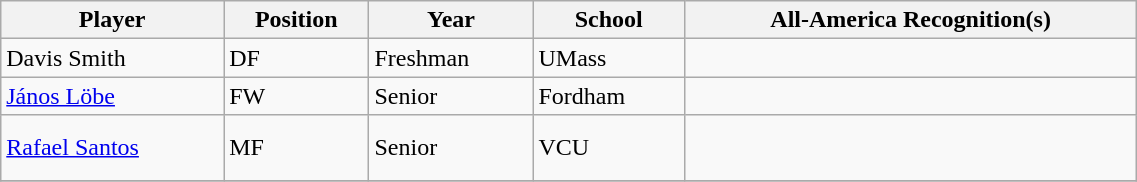<table class="wikitable" style="width:60%">
<tr>
<th>Player</th>
<th>Position</th>
<th>Year</th>
<th>School</th>
<th>All-America Recognition(s)</th>
</tr>
<tr>
<td>Davis Smith</td>
<td>DF</td>
<td>Freshman</td>
<td>UMass</td>
<td></td>
</tr>
<tr>
<td><a href='#'>János Löbe</a></td>
<td>FW</td>
<td>Senior</td>
<td>Fordham</td>
<td></td>
</tr>
<tr>
<td><a href='#'>Rafael Santos</a></td>
<td>MF</td>
<td>Senior</td>
<td>VCU</td>
<td><br><br></td>
</tr>
<tr>
</tr>
</table>
